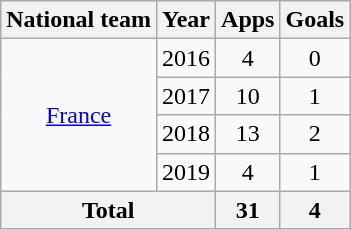<table class="wikitable" style="text-align: center;">
<tr>
<th>National team</th>
<th>Year</th>
<th>Apps</th>
<th>Goals</th>
</tr>
<tr>
<td rowspan="4"><a href='#'>France</a></td>
<td>2016</td>
<td>4</td>
<td>0</td>
</tr>
<tr>
<td>2017</td>
<td>10</td>
<td>1</td>
</tr>
<tr>
<td>2018</td>
<td>13</td>
<td>2</td>
</tr>
<tr>
<td>2019</td>
<td>4</td>
<td>1</td>
</tr>
<tr>
<th colspan="2">Total</th>
<th>31</th>
<th>4</th>
</tr>
</table>
